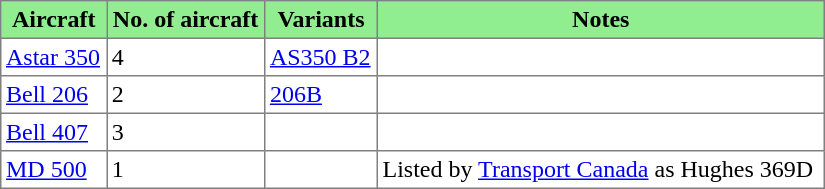<table class="toccolours" border="1" cellpadding="3" style="border-collapse:collapse" width="550">
<tr bgcolor=lightgreen>
<th>Aircraft</th>
<th>No. of aircraft</th>
<th>Variants</th>
<th>Notes</th>
</tr>
<tr>
<td><a href='#'>Astar 350</a></td>
<td>4</td>
<td><a href='#'>AS350 B2</a></td>
<td></td>
</tr>
<tr>
<td><a href='#'>Bell 206</a></td>
<td>2</td>
<td><a href='#'>206B</a></td>
<td></td>
</tr>
<tr>
<td><a href='#'>Bell 407</a></td>
<td>3</td>
<td></td>
<td></td>
</tr>
<tr>
<td><a href='#'>MD 500</a></td>
<td>1</td>
<td></td>
<td>Listed by <a href='#'>Transport Canada</a> as Hughes 369D</td>
</tr>
</table>
